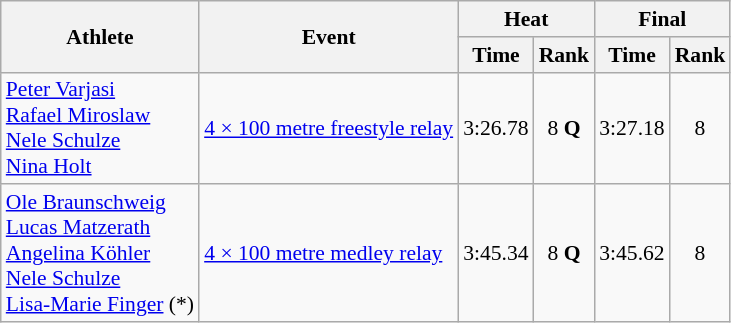<table class="wikitable" style="font-size:90%;">
<tr>
<th rowspan="2">Athlete</th>
<th rowspan="2">Event</th>
<th colspan="2">Heat</th>
<th colspan="2">Final</th>
</tr>
<tr>
<th>Time</th>
<th>Rank</th>
<th>Time</th>
<th>Rank</th>
</tr>
<tr align=center>
<td align=left><a href='#'>Peter Varjasi</a><br><a href='#'>Rafael Miroslaw</a><br><a href='#'>Nele Schulze</a><br><a href='#'>Nina Holt</a></td>
<td align=left><a href='#'>4 × 100 metre freestyle relay</a></td>
<td>3:26.78</td>
<td>8 <strong>Q</strong></td>
<td>3:27.18</td>
<td>8</td>
</tr>
<tr align=center>
<td align=left><a href='#'>Ole Braunschweig</a><br><a href='#'>Lucas Matzerath</a><br><a href='#'>Angelina Köhler</a><br><a href='#'>Nele Schulze</a><br><a href='#'>Lisa-Marie Finger</a> (*)</td>
<td align=left><a href='#'>4 × 100 metre medley relay</a></td>
<td>3:45.34</td>
<td>8 <strong>Q</strong></td>
<td>3:45.62</td>
<td>8</td>
</tr>
</table>
